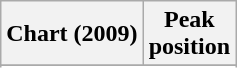<table class="wikitable sortable plainrowheaders" style="text-align:center">
<tr>
<th scope="col">Chart (2009)</th>
<th scope="col">Peak<br> position</th>
</tr>
<tr>
</tr>
<tr>
</tr>
<tr>
</tr>
</table>
